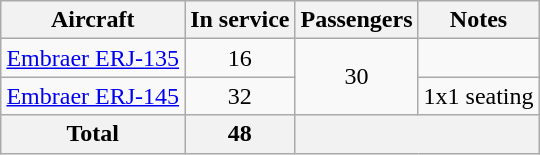<table class="wikitable" style="margin:1em auto;text-align:center">
<tr>
<th>Aircraft</th>
<th>In service</th>
<th>Passengers</th>
<th>Notes</th>
</tr>
<tr>
<td><a href='#'>Embraer ERJ-135</a></td>
<td>16</td>
<td rowspan="2">30</td>
<td></td>
</tr>
<tr>
<td><a href='#'>Embraer ERJ-145</a></td>
<td>32</td>
<td>1x1 seating</td>
</tr>
<tr>
<th>Total</th>
<th>48</th>
<th colspan="2"></th>
</tr>
</table>
